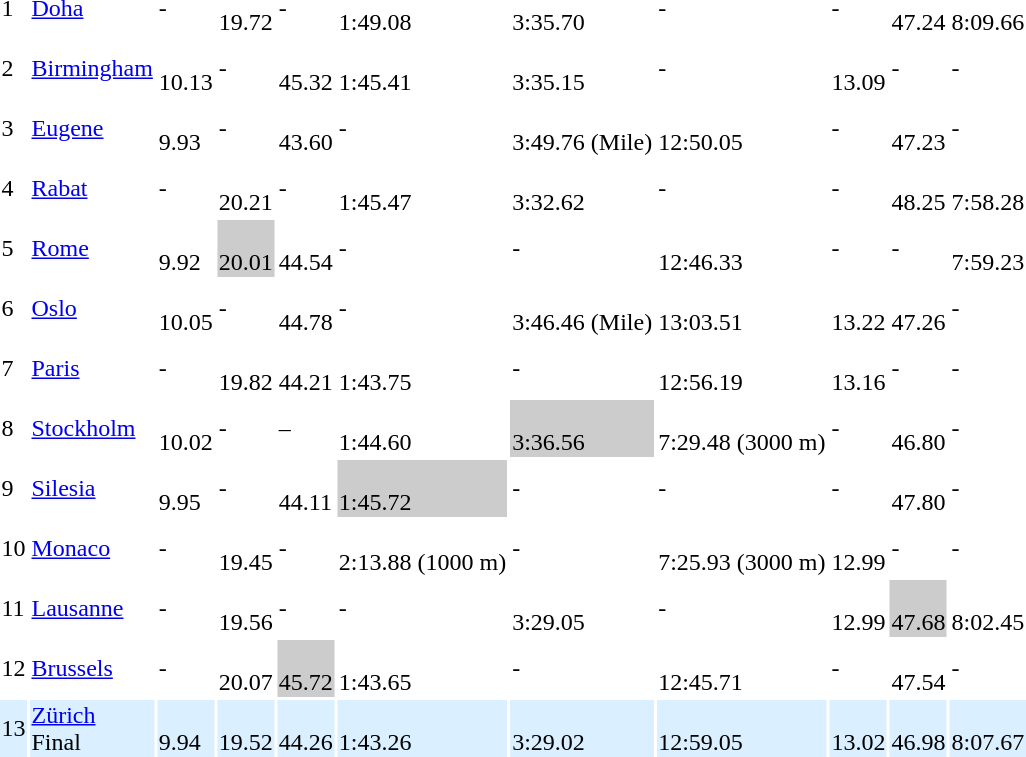<table>
<tr>
<td>1</td>
<td><a href='#'>Doha</a></td>
<td>-</td>
<td><br>19.72</td>
<td>-</td>
<td><br>1:49.08 </td>
<td><br>3:35.70</td>
<td>-</td>
<td>-</td>
<td><br>47.24  </td>
<td><br>8:09.66 </td>
</tr>
<tr>
<td>2</td>
<td><a href='#'>Birmingham</a></td>
<td><br>10.13</td>
<td>-</td>
<td><br>45.32</td>
<td><br>1:45.41 </td>
<td><br>3:35.15</td>
<td>-</td>
<td><br>13.09 </td>
<td>-</td>
<td>-</td>
</tr>
<tr>
<td>3</td>
<td><a href='#'>Eugene</a></td>
<td><br>9.93</td>
<td>-</td>
<td><br>43.60  </td>
<td>-</td>
<td><br>3:49.76  (Mile)</td>
<td><br>12:50.05   </td>
<td>-</td>
<td><br>47.23 </td>
<td>-</td>
</tr>
<tr>
<td>4</td>
<td><a href='#'>Rabat</a></td>
<td>-</td>
<td><br>20.21</td>
<td>-</td>
<td><br>1:45.47</td>
<td><br>3:32.62</td>
<td>-</td>
<td>-</td>
<td><br>48.25 </td>
<td><br>7:58.28  </td>
</tr>
<tr>
<td>5</td>
<td><a href='#'>Rome</a></td>
<td><br>9.92  </td>
<td style="background:#ccc;"><br>20.01</td>
<td><br>44.54</td>
<td>-</td>
<td>-</td>
<td><br>12:46.33   </td>
<td>-</td>
<td>-</td>
<td><br>7:59.23</td>
</tr>
<tr>
<td>6</td>
<td><a href='#'>Oslo</a></td>
<td><br>10.05</td>
<td>-</td>
<td><br>44.78</td>
<td>-</td>
<td><br>3:46.46     (Mile)</td>
<td><br>13:03.51</td>
<td><br>13.22</td>
<td><br>47.26</td>
<td>-</td>
</tr>
<tr>
<td>7</td>
<td><a href='#'>Paris</a></td>
<td>-</td>
<td><br>19.82 </td>
<td><br>44.21</td>
<td><br>1:43.75 </td>
<td>-</td>
<td><br>12:56.19</td>
<td><br>13.16</td>
<td>-</td>
<td>-</td>
</tr>
<tr>
<td>8</td>
<td><a href='#'>Stockholm</a></td>
<td><br>10.02 </td>
<td>-</td>
<td>–</td>
<td><br>1:44.60</td>
<td style="background:#ccc;"><br>3:36.56</td>
<td><br>7:29.48   (3000 m)</td>
<td>-</td>
<td><br>46.80  </td>
<td>-</td>
</tr>
<tr>
<td>9</td>
<td><a href='#'>Silesia</a></td>
<td><br>9.95</td>
<td>-</td>
<td><br>44.11 </td>
<td style="background:#ccc;"><br>1:45.72</td>
<td>-</td>
<td>-</td>
<td>-</td>
<td><br>47.80 </td>
<td>-</td>
</tr>
<tr>
<td>10</td>
<td><a href='#'>Monaco</a></td>
<td>-</td>
<td><br>19.45 </td>
<td>-</td>
<td><br>2:13.88   (1000 m)</td>
<td>-</td>
<td><br>7:25.93     (3000 m)</td>
<td><br>12.99 </td>
<td>-</td>
<td>-</td>
</tr>
<tr>
<td>11</td>
<td><a href='#'>Lausanne</a></td>
<td>-</td>
<td><br>19.56</td>
<td>-</td>
<td>-</td>
<td><br>3:29.05 </td>
<td>-</td>
<td><br>12.99 </td>
<td style="background:#ccc;"><br>47.68</td>
<td><br>8:02.45</td>
</tr>
<tr>
<td>12</td>
<td><a href='#'>Brussels</a></td>
<td>-</td>
<td><br>20.07</td>
<td style="background:#ccc;"><br>45.72</td>
<td><br>1:43.65 </td>
<td>-</td>
<td><br>12:45.71  </td>
<td>-</td>
<td><br>47.54</td>
<td>-</td>
</tr>
<tr bgcolor=#DAEFFF>
<td>13</td>
<td><a href='#'>Zürich</a><br>Final</td>
<td><br>9.94</td>
<td><br>19.52 </td>
<td><br>44.26</td>
<td><br>1:43.26 </td>
<td><br>3:29.02 </td>
<td><br>12:59.05</td>
<td><br>13.02</td>
<td><br>46.98</td>
<td><br>8:07.67</td>
</tr>
</table>
